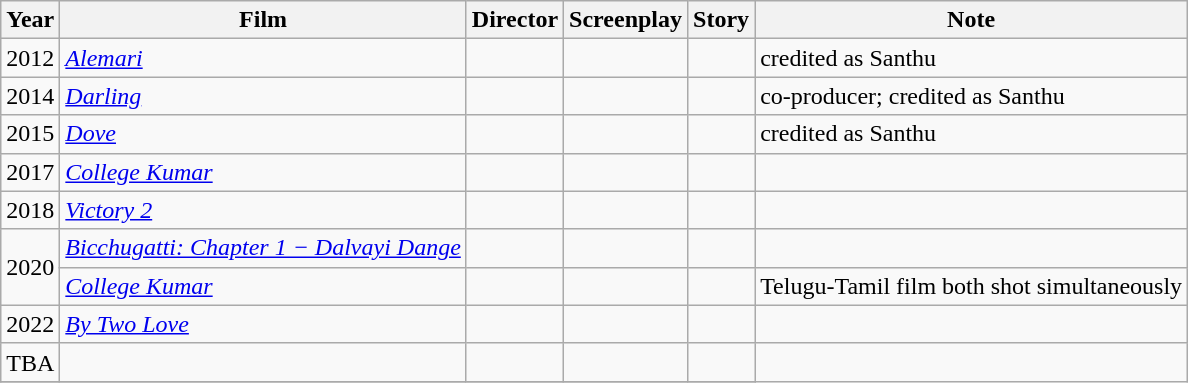<table class="wikitable sortble ">
<tr>
<th>Year</th>
<th>Film</th>
<th>Director</th>
<th>Screenplay</th>
<th>Story</th>
<th>Note</th>
</tr>
<tr>
<td>2012</td>
<td><em><a href='#'>Alemari</a></em></td>
<td></td>
<td></td>
<td></td>
<td>credited as Santhu</td>
</tr>
<tr>
<td>2014</td>
<td><em><a href='#'>Darling</a></em></td>
<td></td>
<td></td>
<td></td>
<td>co-producer; credited as Santhu</td>
</tr>
<tr>
<td>2015</td>
<td><em><a href='#'>Dove</a></em></td>
<td></td>
<td></td>
<td></td>
<td>credited as Santhu</td>
</tr>
<tr>
<td>2017</td>
<td><em><a href='#'>College Kumar</a></em></td>
<td></td>
<td></td>
<td></td>
<td></td>
</tr>
<tr>
<td>2018</td>
<td><em><a href='#'>Victory 2</a></em></td>
<td></td>
<td></td>
<td></td>
<td></td>
</tr>
<tr>
<td rowspan="2">2020</td>
<td><em><a href='#'>Bicchugatti: Chapter 1 − Dalvayi Dange</a></em></td>
<td></td>
<td></td>
<td></td>
<td></td>
</tr>
<tr>
<td><em><a href='#'>College Kumar</a></em></td>
<td></td>
<td></td>
<td></td>
<td>Telugu-Tamil film both shot simultaneously</td>
</tr>
<tr>
<td>2022</td>
<td><em><a href='#'>By Two Love</a></em></td>
<td></td>
<td></td>
<td></td>
<td></td>
</tr>
<tr>
<td>TBA</td>
<td><em></em></td>
<td></td>
<td></td>
<td></td>
</tr>
<tr>
</tr>
</table>
